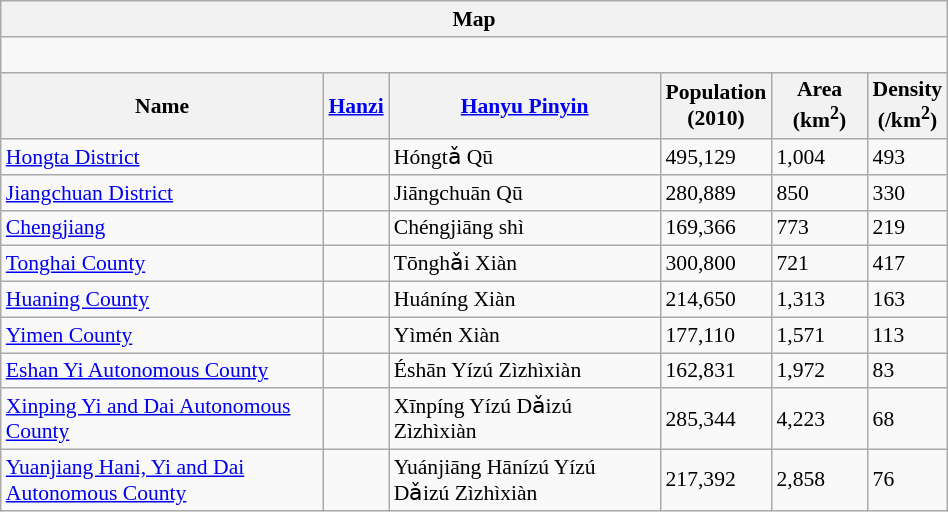<table class="wikitable"  style="font-size:90%; width:50%;" align=center>
<tr>
<th colspan="6" align="center">Map</th>
</tr>
<tr>
<td colspan="6" align="center"><div><br> 











</div></td>
</tr>
<tr>
<th>Name</th>
<th><a href='#'>Hanzi</a></th>
<th><a href='#'>Hanyu Pinyin</a></th>
<th>Population<br>(2010)</th>
<th>Area (km<sup>2</sup>)</th>
<th>Density<br>(/km<sup>2</sup>)</th>
</tr>
<tr --------->
<td><a href='#'>Hongta District</a></td>
<td></td>
<td>Hóngtǎ Qū</td>
<td>495,129</td>
<td>1,004</td>
<td>493</td>
</tr>
<tr --------->
<td><a href='#'>Jiangchuan District</a></td>
<td></td>
<td>Jiāngchuān Qū</td>
<td>280,889</td>
<td>850</td>
<td>330</td>
</tr>
<tr --------->
<td><a href='#'>Chengjiang</a></td>
<td></td>
<td>Chéngjiāng shì</td>
<td>169,366</td>
<td>773</td>
<td>219</td>
</tr>
<tr --------->
<td><a href='#'>Tonghai County</a></td>
<td></td>
<td>Tōnghǎi Xiàn</td>
<td>300,800</td>
<td>721</td>
<td>417</td>
</tr>
<tr --------->
<td><a href='#'>Huaning County</a></td>
<td></td>
<td>Huáníng Xiàn</td>
<td>214,650</td>
<td>1,313</td>
<td>163</td>
</tr>
<tr --------->
<td><a href='#'>Yimen County</a></td>
<td></td>
<td>Yìmén Xiàn</td>
<td>177,110</td>
<td>1,571</td>
<td>113</td>
</tr>
<tr --------->
<td><a href='#'>Eshan Yi Autonomous County</a></td>
<td></td>
<td>Éshān Yízú Zìzhìxiàn</td>
<td>162,831</td>
<td>1,972</td>
<td>83</td>
</tr>
<tr --------->
<td><a href='#'>Xinping Yi and Dai Autonomous County</a></td>
<td></td>
<td>Xīnpíng Yízú Dǎizú Zìzhìxiàn</td>
<td>285,344</td>
<td>4,223</td>
<td>68</td>
</tr>
<tr --------->
<td><a href='#'>Yuanjiang Hani, Yi and Dai Autonomous County</a></td>
<td></td>
<td>Yuánjiāng Hānízú Yízú Dǎizú Zìzhìxiàn</td>
<td>217,392</td>
<td>2,858</td>
<td>76</td>
</tr>
</table>
